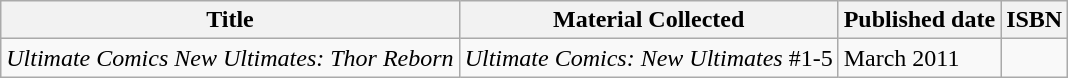<table class="wikitable">
<tr>
<th>Title</th>
<th>Material Collected</th>
<th>Published date</th>
<th>ISBN</th>
</tr>
<tr>
<td><em>Ultimate Comics New Ultimates: Thor Reborn</em></td>
<td><em>Ultimate Comics: New Ultimates</em> #1-5</td>
<td>March 2011</td>
<td></td>
</tr>
</table>
